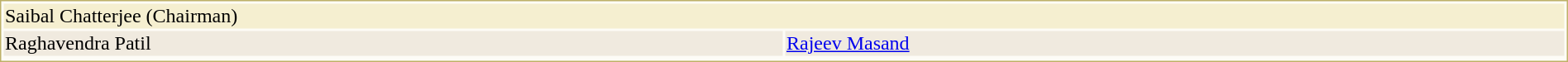<table style="width:100%;border: 1px solid #BEB168;background-color:#FDFCF6;">
<tr>
<td colspan="2" style="background-color:#F5EFD0;"> Saibal Chatterjee (Chairman)</td>
</tr>
<tr style="background-color:#F0EADF;">
<td style="width:50%"> Raghavendra Patil</td>
<td style="width:50%"> <a href='#'>Rajeev Masand</a></td>
</tr>
<tr style="vertical-align:top;">
</tr>
</table>
